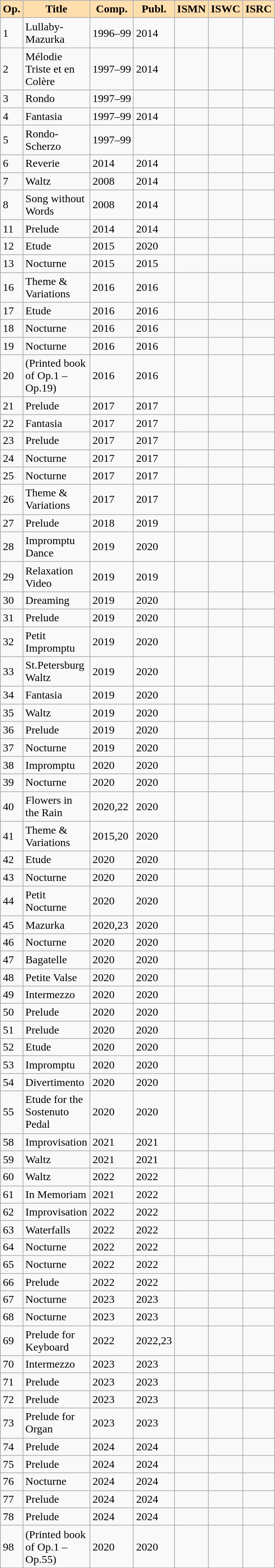<table class="wikitable sortable mw-collapsible">
<tr>
<th style="width: 20px;background-color:navajowhite">Op.</th>
<th style="width: 90px; background-color:navajowhite">Title</th>
<th style="background-color:navajowhite">Comp.</th>
<th style="background-color:navajowhite">Publ.</th>
<th style="background-color:navajowhite">ISMN</th>
<th style="background-color:navajowhite">ISWC</th>
<th style="background-color:navajowhite">ISRC</th>
</tr>
<tr>
<td>1</td>
<td>Lullaby-Mazurka</td>
<td>1996–99</td>
<td>2014</td>
<td></td>
<td></td>
<td></td>
</tr>
<tr>
<td>2</td>
<td>Mélodie Triste et en Colère</td>
<td>1997–99</td>
<td>2014</td>
<td></td>
<td></td>
<td></td>
</tr>
<tr>
<td>3</td>
<td>Rondo</td>
<td>1997–99</td>
<td></td>
<td></td>
<td></td>
<td></td>
</tr>
<tr>
<td>4</td>
<td>Fantasia</td>
<td>1997–99</td>
<td>2014</td>
<td></td>
<td></td>
<td></td>
</tr>
<tr>
<td>5</td>
<td>Rondo-Scherzo</td>
<td>1997–99</td>
<td></td>
<td></td>
<td></td>
<td></td>
</tr>
<tr>
<td>6</td>
<td>Reverie</td>
<td>2014</td>
<td>2014</td>
<td></td>
<td></td>
<td></td>
</tr>
<tr>
<td>7</td>
<td>Waltz</td>
<td>2008</td>
<td>2014</td>
<td></td>
<td></td>
<td></td>
</tr>
<tr>
<td>8</td>
<td>Song without Words</td>
<td>2008</td>
<td>2014</td>
<td></td>
<td></td>
<td></td>
</tr>
<tr>
<td>11</td>
<td>Prelude</td>
<td>2014</td>
<td>2014</td>
<td></td>
<td></td>
<td></td>
</tr>
<tr>
<td>12</td>
<td>Etude</td>
<td>2015</td>
<td>2020</td>
<td></td>
<td></td>
<td></td>
</tr>
<tr>
<td>13</td>
<td>Nocturne</td>
<td>2015</td>
<td>2015</td>
<td></td>
<td></td>
<td></td>
</tr>
<tr>
<td>16</td>
<td>Theme & Variations</td>
<td>2016</td>
<td>2016</td>
<td></td>
<td></td>
<td></td>
</tr>
<tr>
<td>17</td>
<td>Etude</td>
<td>2016</td>
<td>2016</td>
<td></td>
<td></td>
<td></td>
</tr>
<tr>
<td>18</td>
<td>Nocturne</td>
<td>2016</td>
<td>2016</td>
<td></td>
<td></td>
<td></td>
</tr>
<tr>
<td>19</td>
<td>Nocturne</td>
<td>2016</td>
<td>2016</td>
<td></td>
<td></td>
<td></td>
</tr>
<tr>
<td>20</td>
<td>(Printed book of Op.1 – Op.19)</td>
<td>2016</td>
<td>2016</td>
<td></td>
<td></td>
<td></td>
</tr>
<tr>
<td>21</td>
<td>Prelude</td>
<td>2017</td>
<td>2017</td>
<td></td>
<td></td>
<td></td>
</tr>
<tr>
<td>22</td>
<td>Fantasia</td>
<td>2017</td>
<td>2017</td>
<td></td>
<td></td>
<td></td>
</tr>
<tr>
<td>23</td>
<td>Prelude</td>
<td>2017</td>
<td>2017</td>
<td></td>
<td></td>
<td></td>
</tr>
<tr>
<td>24</td>
<td>Nocturne</td>
<td>2017</td>
<td>2017</td>
<td></td>
<td></td>
<td></td>
</tr>
<tr>
<td>25</td>
<td>Nocturne</td>
<td>2017</td>
<td>2017</td>
<td></td>
<td></td>
<td></td>
</tr>
<tr>
<td>26</td>
<td>Theme & Variations</td>
<td>2017</td>
<td>2017</td>
<td></td>
<td></td>
<td></td>
</tr>
<tr>
<td>27</td>
<td>Prelude</td>
<td>2018</td>
<td>2019</td>
<td></td>
<td></td>
<td></td>
</tr>
<tr>
<td>28</td>
<td>Impromptu Dance</td>
<td>2019</td>
<td>2020</td>
<td></td>
<td></td>
<td></td>
</tr>
<tr>
<td>29</td>
<td>Relaxation Video</td>
<td>2019</td>
<td>2019</td>
<td></td>
<td></td>
<td></td>
</tr>
<tr>
<td>30</td>
<td>Dreaming</td>
<td>2019</td>
<td>2020</td>
<td></td>
<td></td>
<td></td>
</tr>
<tr>
<td>31</td>
<td>Prelude</td>
<td>2019</td>
<td>2020</td>
<td></td>
<td></td>
<td></td>
</tr>
<tr>
<td>32</td>
<td>Petit Impromptu</td>
<td>2019</td>
<td>2020</td>
<td></td>
<td></td>
<td></td>
</tr>
<tr>
<td>33</td>
<td>St.Petersburg Waltz</td>
<td>2019</td>
<td>2020</td>
<td></td>
<td></td>
<td></td>
</tr>
<tr>
<td>34</td>
<td>Fantasia</td>
<td>2019</td>
<td>2020</td>
<td></td>
<td></td>
<td></td>
</tr>
<tr>
<td>35</td>
<td>Waltz</td>
<td>2019</td>
<td>2020</td>
<td></td>
<td></td>
<td></td>
</tr>
<tr>
<td>36</td>
<td>Prelude</td>
<td>2019</td>
<td>2020</td>
<td></td>
<td></td>
<td></td>
</tr>
<tr>
<td>37</td>
<td>Nocturne</td>
<td>2019</td>
<td>2020</td>
<td></td>
<td></td>
<td></td>
</tr>
<tr>
<td>38</td>
<td>Impromptu</td>
<td>2020</td>
<td>2020</td>
<td></td>
<td></td>
<td></td>
</tr>
<tr>
<td>39</td>
<td>Nocturne</td>
<td>2020</td>
<td>2020</td>
<td></td>
<td></td>
<td></td>
</tr>
<tr>
<td>40</td>
<td>Flowers in the Rain</td>
<td>2020,22</td>
<td>2020</td>
<td></td>
<td></td>
<td></td>
</tr>
<tr>
<td>41</td>
<td>Theme & Variations</td>
<td>2015,20</td>
<td>2020</td>
<td></td>
<td></td>
<td></td>
</tr>
<tr>
<td>42</td>
<td>Etude</td>
<td>2020</td>
<td>2020</td>
<td></td>
<td></td>
<td></td>
</tr>
<tr>
<td>43</td>
<td>Nocturne</td>
<td>2020</td>
<td>2020</td>
<td></td>
<td></td>
<td></td>
</tr>
<tr>
<td>44</td>
<td>Petit Nocturne</td>
<td>2020</td>
<td>2020</td>
<td></td>
<td></td>
<td></td>
</tr>
<tr>
<td>45</td>
<td>Mazurka</td>
<td>2020,23</td>
<td>2020</td>
<td></td>
<td></td>
<td></td>
</tr>
<tr>
<td>46</td>
<td>Nocturne</td>
<td>2020</td>
<td>2020</td>
<td></td>
<td></td>
<td></td>
</tr>
<tr>
<td>47</td>
<td>Bagatelle</td>
<td>2020</td>
<td>2020</td>
<td></td>
<td></td>
<td></td>
</tr>
<tr>
<td>48</td>
<td>Petite Valse</td>
<td>2020</td>
<td>2020</td>
<td></td>
<td></td>
<td></td>
</tr>
<tr>
<td>49</td>
<td>Intermezzo</td>
<td>2020</td>
<td>2020</td>
<td></td>
<td></td>
<td></td>
</tr>
<tr>
<td>50</td>
<td>Prelude</td>
<td>2020</td>
<td>2020</td>
<td></td>
<td></td>
<td></td>
</tr>
<tr>
<td>51</td>
<td>Prelude</td>
<td>2020</td>
<td>2020</td>
<td></td>
<td></td>
<td></td>
</tr>
<tr>
<td>52</td>
<td>Etude</td>
<td>2020</td>
<td>2020</td>
<td></td>
<td></td>
<td></td>
</tr>
<tr>
<td>53</td>
<td>Impromptu</td>
<td>2020</td>
<td>2020</td>
<td></td>
<td></td>
<td></td>
</tr>
<tr>
<td>54</td>
<td>Divertimento</td>
<td>2020</td>
<td>2020</td>
<td></td>
<td></td>
<td></td>
</tr>
<tr>
<td>55</td>
<td>Etude for the Sostenuto Pedal</td>
<td>2020</td>
<td>2020</td>
<td></td>
<td></td>
<td></td>
</tr>
<tr>
<td>58</td>
<td>Improvisation</td>
<td>2021</td>
<td>2021</td>
<td></td>
<td></td>
<td></td>
</tr>
<tr>
<td>59</td>
<td>Waltz</td>
<td>2021</td>
<td>2021</td>
<td></td>
<td></td>
<td></td>
</tr>
<tr>
<td>60</td>
<td>Waltz</td>
<td>2022</td>
<td>2022</td>
<td></td>
<td></td>
<td></td>
</tr>
<tr>
<td>61</td>
<td>In Memoriam</td>
<td>2021</td>
<td>2022</td>
<td></td>
<td></td>
<td></td>
</tr>
<tr>
<td>62</td>
<td>Improvisation</td>
<td>2022</td>
<td>2022</td>
<td></td>
<td></td>
<td></td>
</tr>
<tr>
<td>63</td>
<td>Waterfalls</td>
<td>2022</td>
<td>2022</td>
<td></td>
<td></td>
<td></td>
</tr>
<tr>
<td>64</td>
<td>Nocturne</td>
<td>2022</td>
<td>2022</td>
<td></td>
<td></td>
<td></td>
</tr>
<tr>
<td>65</td>
<td>Nocturne</td>
<td>2022</td>
<td>2022</td>
<td></td>
<td></td>
<td></td>
</tr>
<tr>
<td>66</td>
<td>Prelude</td>
<td>2022</td>
<td>2022</td>
<td></td>
<td></td>
<td></td>
</tr>
<tr>
<td>67</td>
<td>Nocturne</td>
<td>2023</td>
<td>2023</td>
<td></td>
<td></td>
<td></td>
</tr>
<tr>
<td>68</td>
<td>Nocturne</td>
<td>2023</td>
<td>2023</td>
<td></td>
<td></td>
<td></td>
</tr>
<tr>
<td>69</td>
<td>Prelude for Keyboard</td>
<td>2022</td>
<td>2022,23</td>
<td></td>
<td></td>
<td></td>
</tr>
<tr>
<td>70</td>
<td>Intermezzo</td>
<td>2023</td>
<td>2023</td>
<td></td>
<td></td>
<td></td>
</tr>
<tr>
<td>71</td>
<td>Prelude</td>
<td>2023</td>
<td>2023</td>
<td></td>
<td></td>
<td></td>
</tr>
<tr>
<td>72</td>
<td>Prelude</td>
<td>2023</td>
<td>2023</td>
<td></td>
<td></td>
<td></td>
</tr>
<tr>
<td>73</td>
<td>Prelude for Organ</td>
<td>2023</td>
<td>2023</td>
<td></td>
<td></td>
<td></td>
</tr>
<tr>
<td>74</td>
<td>Prelude</td>
<td>2024</td>
<td>2024</td>
<td></td>
<td></td>
<td></td>
</tr>
<tr>
<td>75</td>
<td>Prelude</td>
<td>2024</td>
<td>2024</td>
<td></td>
<td></td>
<td></td>
</tr>
<tr>
<td>76</td>
<td>Nocturne</td>
<td>2024</td>
<td>2024</td>
<td></td>
<td></td>
<td></td>
</tr>
<tr>
<td>77</td>
<td>Prelude</td>
<td>2024</td>
<td>2024</td>
<td></td>
<td></td>
<td></td>
</tr>
<tr>
<td>78</td>
<td>Prelude</td>
<td>2024</td>
<td>2024</td>
<td></td>
<td></td>
<td></td>
</tr>
<tr>
<td>98</td>
<td>(Printed book of Op.1 – Op.55)</td>
<td>2020</td>
<td>2020</td>
<td></td>
<td></td>
<td></td>
</tr>
</table>
